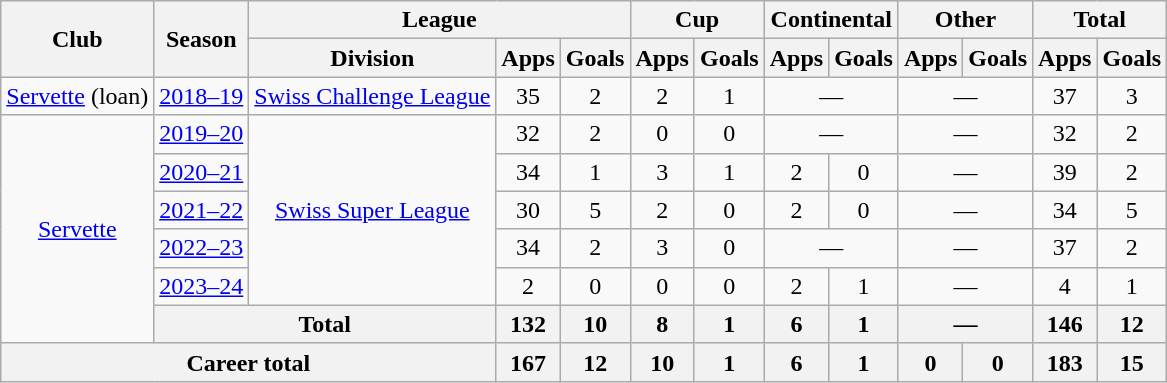<table class="wikitable" style="text-align: center">
<tr>
<th rowspan="2">Club</th>
<th rowspan="2">Season</th>
<th colspan="3">League</th>
<th colspan="2">Cup</th>
<th colspan="2">Continental</th>
<th colspan="2">Other</th>
<th colspan="2">Total</th>
</tr>
<tr>
<th>Division</th>
<th>Apps</th>
<th>Goals</th>
<th>Apps</th>
<th>Goals</th>
<th>Apps</th>
<th>Goals</th>
<th>Apps</th>
<th>Goals</th>
<th>Apps</th>
<th>Goals</th>
</tr>
<tr>
<td><a href='#'>Servette</a> (loan)</td>
<td><a href='#'>2018–19</a></td>
<td><a href='#'>Swiss Challenge League</a></td>
<td>35</td>
<td>2</td>
<td>2</td>
<td>1</td>
<td colspan="2">—</td>
<td colspan="2">—</td>
<td>37</td>
<td>3</td>
</tr>
<tr>
<td rowspan="6"><a href='#'>Servette</a></td>
<td><a href='#'>2019–20</a></td>
<td rowspan="5"><a href='#'>Swiss Super League</a></td>
<td>32</td>
<td>2</td>
<td>0</td>
<td>0</td>
<td colspan="2">—</td>
<td colspan="2">—</td>
<td>32</td>
<td>2</td>
</tr>
<tr>
<td><a href='#'>2020–21</a></td>
<td>34</td>
<td>1</td>
<td>3</td>
<td>1</td>
<td>2</td>
<td>0</td>
<td colspan="2">—</td>
<td>39</td>
<td>2</td>
</tr>
<tr>
<td><a href='#'>2021–22</a></td>
<td>30</td>
<td>5</td>
<td>2</td>
<td>0</td>
<td>2</td>
<td>0</td>
<td colspan="2">—</td>
<td>34</td>
<td>5</td>
</tr>
<tr>
<td><a href='#'>2022–23</a></td>
<td>34</td>
<td>2</td>
<td>3</td>
<td>0</td>
<td colspan="2">—</td>
<td colspan="2">—</td>
<td>37</td>
<td>2</td>
</tr>
<tr>
<td><a href='#'>2023–24</a></td>
<td>2</td>
<td>0</td>
<td>0</td>
<td>0</td>
<td>2</td>
<td>1</td>
<td colspan="2">—</td>
<td>4</td>
<td>1</td>
</tr>
<tr>
<th colspan="2">Total</th>
<th>132</th>
<th>10</th>
<th>8</th>
<th>1</th>
<th>6</th>
<th>1</th>
<th colspan="2">—</th>
<th>146</th>
<th>12</th>
</tr>
<tr>
<th colspan="3">Career total</th>
<th>167</th>
<th>12</th>
<th>10</th>
<th>1</th>
<th>6</th>
<th>1</th>
<th>0</th>
<th>0</th>
<th>183</th>
<th>15</th>
</tr>
</table>
